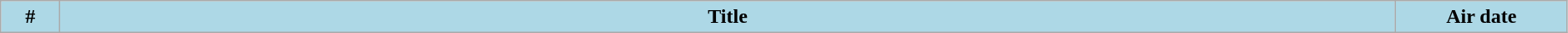<table class="wikitable plainrowheaders" style="width:99%; background:#fff;">
<tr>
<th style="background:#add8e6; width:40px;">#</th>
<th style="background: #add8e6;">Title</th>
<th style="background:#add8e6; width:130px;">Air date<br>






</th>
</tr>
</table>
